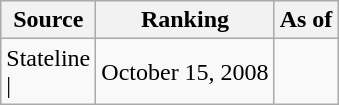<table class="wikitable" style="text-align:center">
<tr>
<th>Source</th>
<th>Ranking</th>
<th>As of</th>
</tr>
<tr>
<td align=left>Stateline<br>| </td>
<td>October 15, 2008</td>
</tr>
</table>
